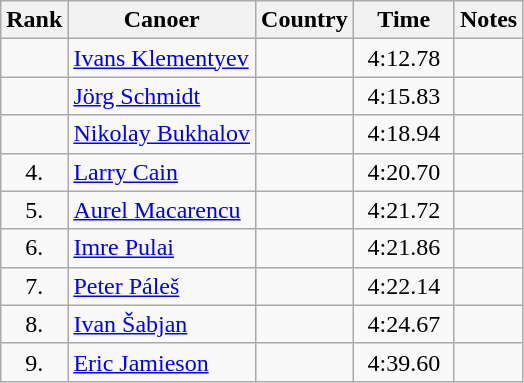<table class="wikitable sortable" style="text-align:center">
<tr>
<th>Rank</th>
<th>Canoer</th>
<th>Country</th>
<th>Time</th>
<th>Notes</th>
</tr>
<tr>
<td></td>
<td align=left athlete><a href='#'>Ivans Klementyev</a></td>
<td align=left athlete></td>
<td width=60>4:12.78</td>
<td></td>
</tr>
<tr>
<td></td>
<td align=left athlete><a href='#'>Jörg Schmidt</a></td>
<td align=left athlete></td>
<td>4:15.83</td>
<td></td>
</tr>
<tr>
<td></td>
<td align=left athlete><a href='#'>Nikolay Bukhalov</a></td>
<td align=left athlete></td>
<td>4:18.94</td>
<td></td>
</tr>
<tr>
<td>4.</td>
<td align=left athlete><a href='#'>Larry Cain</a></td>
<td align=left athlete></td>
<td>4:20.70</td>
<td></td>
</tr>
<tr>
<td>5.</td>
<td align=left athlete><a href='#'>Aurel Macarencu</a></td>
<td align=left athlete></td>
<td>4:21.72</td>
<td></td>
</tr>
<tr>
<td>6.</td>
<td align=left athlete><a href='#'>Imre Pulai</a></td>
<td align=left athlete></td>
<td>4:21.86</td>
<td></td>
</tr>
<tr>
<td>7.</td>
<td align=left athlete><a href='#'>Peter Páleš</a></td>
<td align=left athlete></td>
<td>4:22.14</td>
<td></td>
</tr>
<tr>
<td>8.</td>
<td align=left athlete><a href='#'>Ivan Šabjan</a></td>
<td align=left athlete></td>
<td>4:24.67</td>
<td></td>
</tr>
<tr>
<td>9.</td>
<td align=left athlete><a href='#'>Eric Jamieson</a></td>
<td align=left athlete></td>
<td>4:39.60</td>
<td></td>
</tr>
</table>
